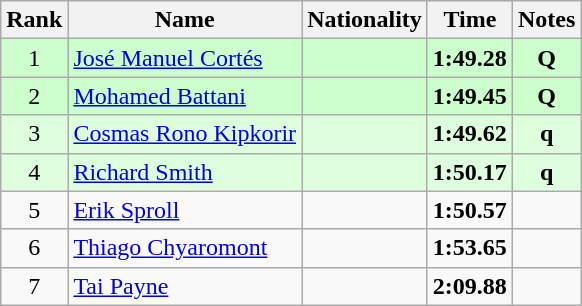<table class="wikitable sortable" style="text-align:center">
<tr>
<th>Rank</th>
<th>Name</th>
<th>Nationality</th>
<th>Time</th>
<th>Notes</th>
</tr>
<tr bgcolor=ccffcc>
<td>1</td>
<td align=left><a href='#'>José Manuel Cortés</a></td>
<td align=left></td>
<td><strong>1:49.28</strong></td>
<td><strong>Q</strong></td>
</tr>
<tr bgcolor=ccffcc>
<td>2</td>
<td align=left><a href='#'>Mohamed Battani</a></td>
<td align=left></td>
<td><strong>1:49.45</strong></td>
<td><strong>Q</strong></td>
</tr>
<tr bgcolor=ddffdd>
<td>3</td>
<td align=left><a href='#'>Cosmas Rono Kipkorir</a></td>
<td align=left></td>
<td><strong>1:49.62</strong></td>
<td><strong>q</strong></td>
</tr>
<tr bgcolor=ddffdd>
<td>4</td>
<td align=left><a href='#'>Richard Smith</a></td>
<td align=left></td>
<td><strong>1:50.17</strong></td>
<td><strong>q</strong></td>
</tr>
<tr>
<td>5</td>
<td align=left><a href='#'>Erik Sproll</a></td>
<td align=left></td>
<td><strong>1:50.57</strong></td>
<td></td>
</tr>
<tr>
<td>6</td>
<td align=left><a href='#'>Thiago Chyaromont</a></td>
<td align=left></td>
<td><strong>1:53.65</strong></td>
<td></td>
</tr>
<tr>
<td>7</td>
<td align=left><a href='#'>Tai Payne</a></td>
<td align=left></td>
<td><strong>2:09.88</strong></td>
<td></td>
</tr>
</table>
